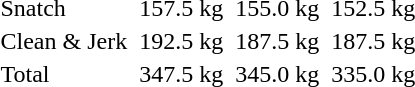<table>
<tr>
<td>Snatch</td>
<td></td>
<td>157.5 kg</td>
<td></td>
<td>155.0 kg</td>
<td></td>
<td>152.5 kg</td>
</tr>
<tr>
<td>Clean & Jerk</td>
<td></td>
<td>192.5 kg</td>
<td></td>
<td>187.5 kg</td>
<td></td>
<td>187.5 kg</td>
</tr>
<tr>
<td>Total</td>
<td></td>
<td>347.5 kg</td>
<td></td>
<td>345.0 kg</td>
<td></td>
<td>335.0 kg</td>
</tr>
</table>
